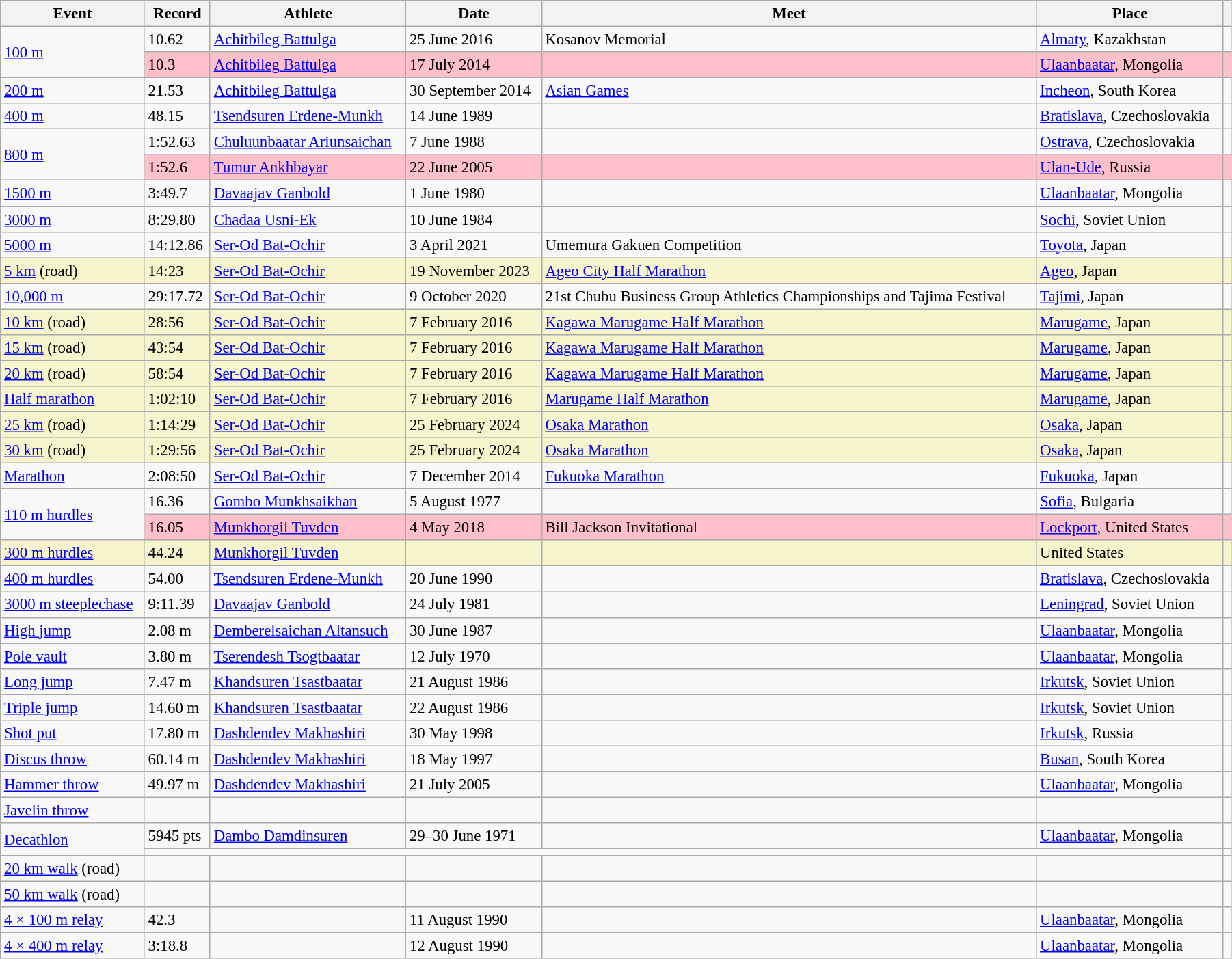<table class="wikitable" style="font-size:95%; width: 95%;">
<tr>
<th>Event</th>
<th>Record</th>
<th>Athlete</th>
<th>Date</th>
<th>Meet</th>
<th>Place</th>
<th></th>
</tr>
<tr>
<td rowspan=2><a href='#'>100 m</a></td>
<td>10.62 </td>
<td><a href='#'>Achitbileg Battulga</a></td>
<td>25 June 2016</td>
<td>Kosanov Memorial</td>
<td><a href='#'>Almaty</a>, Kazakhstan</td>
<td></td>
</tr>
<tr style="background:pink">
<td>10.3 </td>
<td><a href='#'>Achitbileg Battulga</a></td>
<td>17 July 2014</td>
<td></td>
<td><a href='#'>Ulaanbaatar</a>, Mongolia</td>
<td></td>
</tr>
<tr>
<td><a href='#'>200 m</a></td>
<td>21.53 </td>
<td><a href='#'>Achitbileg Battulga</a></td>
<td>30 September 2014</td>
<td><a href='#'>Asian Games</a></td>
<td><a href='#'>Incheon</a>, South Korea</td>
<td></td>
</tr>
<tr>
<td><a href='#'>400 m</a></td>
<td>48.15</td>
<td><a href='#'>Tsendsuren Erdene-Munkh</a></td>
<td>14 June 1989</td>
<td></td>
<td><a href='#'>Bratislava</a>, Czechoslovakia</td>
<td></td>
</tr>
<tr>
<td rowspan=2><a href='#'>800 m</a></td>
<td>1:52.63</td>
<td><a href='#'>Chuluunbaatar Ariunsaichan</a></td>
<td>7 June 1988</td>
<td></td>
<td><a href='#'>Ostrava</a>, Czechoslovakia</td>
<td></td>
</tr>
<tr style="background:pink">
<td>1:52.6 </td>
<td><a href='#'>Tumur Ankhbayar</a></td>
<td>22 June 2005</td>
<td></td>
<td><a href='#'>Ulan-Ude</a>, Russia</td>
<td></td>
</tr>
<tr>
<td><a href='#'>1500 m</a></td>
<td>3:49.7 </td>
<td><a href='#'>Davaajav Ganbold</a></td>
<td>1 June 1980</td>
<td></td>
<td><a href='#'>Ulaanbaatar</a>, Mongolia</td>
<td></td>
</tr>
<tr>
<td><a href='#'>3000 m</a></td>
<td>8:29.80</td>
<td><a href='#'>Chadaa Usni-Ek</a></td>
<td>10 June 1984</td>
<td></td>
<td><a href='#'>Sochi</a>, Soviet Union</td>
<td></td>
</tr>
<tr>
<td><a href='#'>5000 m</a></td>
<td>14:12.86</td>
<td><a href='#'>Ser-Od Bat-Ochir</a></td>
<td>3 April 2021</td>
<td>Umemura Gakuen Competition</td>
<td><a href='#'>Toyota</a>, Japan</td>
<td></td>
</tr>
<tr style="background:#f6F5CE;">
<td><a href='#'>5 km</a> (road)</td>
<td>14:23</td>
<td><a href='#'>Ser-Od Bat-Ochir</a></td>
<td>19 November 2023</td>
<td><a href='#'>Ageo City Half Marathon</a></td>
<td><a href='#'>Ageo</a>, Japan</td>
<td></td>
</tr>
<tr>
<td><a href='#'>10,000 m</a></td>
<td>29:17.72</td>
<td><a href='#'>Ser-Od Bat-Ochir</a></td>
<td>9 October 2020</td>
<td>21st Chubu Business Group Athletics Championships and Tajima Festival</td>
<td><a href='#'>Tajimi</a>, Japan</td>
<td></td>
</tr>
<tr style="background:#f6F5CE;">
<td><a href='#'>10 km</a> (road)</td>
<td>28:56</td>
<td><a href='#'>Ser-Od Bat-Ochir</a></td>
<td>7 February 2016</td>
<td><a href='#'>Kagawa Marugame Half Marathon</a></td>
<td><a href='#'>Marugame</a>, Japan</td>
<td></td>
</tr>
<tr style="background:#f6F5CE;">
<td><a href='#'>15 km</a> (road)</td>
<td>43:54</td>
<td><a href='#'>Ser-Od Bat-Ochir</a></td>
<td>7 February 2016</td>
<td><a href='#'>Kagawa Marugame Half Marathon</a></td>
<td><a href='#'>Marugame</a>, Japan</td>
<td></td>
</tr>
<tr style="background:#f6F5CE;">
<td><a href='#'>20 km</a> (road)</td>
<td>58:54</td>
<td><a href='#'>Ser-Od Bat-Ochir</a></td>
<td>7 February 2016</td>
<td><a href='#'>Kagawa Marugame Half Marathon</a></td>
<td><a href='#'>Marugame</a>, Japan</td>
<td></td>
</tr>
<tr style="background:#f6F5CE;">
<td><a href='#'>Half marathon</a></td>
<td>1:02:10</td>
<td><a href='#'>Ser-Od Bat-Ochir</a></td>
<td>7 February 2016</td>
<td><a href='#'>Marugame Half Marathon</a></td>
<td><a href='#'>Marugame</a>, Japan</td>
<td></td>
</tr>
<tr style="background:#f6F5CE;">
<td><a href='#'>25 km</a> (road)</td>
<td>1:14:29</td>
<td><a href='#'>Ser-Od Bat-Ochir</a></td>
<td>25 February 2024</td>
<td><a href='#'>Osaka Marathon</a></td>
<td><a href='#'>Osaka</a>, Japan</td>
<td></td>
</tr>
<tr style="background:#f6F5CE;">
<td><a href='#'>30 km</a> (road)</td>
<td>1:29:56</td>
<td><a href='#'>Ser-Od Bat-Ochir</a></td>
<td>25 February 2024</td>
<td><a href='#'>Osaka Marathon</a></td>
<td><a href='#'>Osaka</a>, Japan</td>
<td></td>
</tr>
<tr>
<td><a href='#'>Marathon</a></td>
<td>2:08:50</td>
<td><a href='#'>Ser-Od Bat-Ochir</a></td>
<td>7 December 2014</td>
<td><a href='#'>Fukuoka Marathon</a></td>
<td><a href='#'>Fukuoka</a>, Japan</td>
<td></td>
</tr>
<tr>
<td rowspan=2><a href='#'>110 m hurdles</a></td>
<td>16.36 </td>
<td><a href='#'>Gombo Munkhsaikhan</a></td>
<td>5 August 1977</td>
<td></td>
<td><a href='#'>Sofia</a>, Bulgaria</td>
<td></td>
</tr>
<tr style="background:pink">
<td>16.05 </td>
<td><a href='#'>Munkhorgil Tuvden</a></td>
<td>4 May 2018</td>
<td>Bill Jackson Invitational</td>
<td><a href='#'>Lockport</a>, United States</td>
<td></td>
</tr>
<tr style="background:#f6F5CE;">
<td><a href='#'>300 m hurdles</a></td>
<td>44.24</td>
<td><a href='#'>Munkhorgil Tuvden</a></td>
<td></td>
<td></td>
<td>United States</td>
<td></td>
</tr>
<tr>
<td><a href='#'>400 m hurdles</a></td>
<td>54.00</td>
<td><a href='#'>Tsendsuren Erdene-Munkh</a></td>
<td>20 June 1990</td>
<td></td>
<td><a href='#'>Bratislava</a>, Czechoslovakia</td>
<td></td>
</tr>
<tr>
<td><a href='#'>3000 m steeplechase</a></td>
<td>9:11.39</td>
<td><a href='#'>Davaajav Ganbold</a></td>
<td>24 July 1981</td>
<td></td>
<td><a href='#'>Leningrad</a>, Soviet Union</td>
<td></td>
</tr>
<tr>
<td><a href='#'>High jump</a></td>
<td>2.08 m</td>
<td><a href='#'>Demberelsaichan Altansuch</a></td>
<td>30 June 1987</td>
<td></td>
<td><a href='#'>Ulaanbaatar</a>, Mongolia</td>
<td></td>
</tr>
<tr>
<td><a href='#'>Pole vault</a></td>
<td>3.80 m</td>
<td><a href='#'>Tserendesh Tsogtbaatar</a></td>
<td>12 July 1970</td>
<td></td>
<td><a href='#'>Ulaanbaatar</a>, Mongolia</td>
<td></td>
</tr>
<tr>
<td><a href='#'>Long jump</a></td>
<td>7.47 m </td>
<td><a href='#'>Khandsuren Tsastbaatar</a></td>
<td>21 August 1986</td>
<td></td>
<td><a href='#'>Irkutsk</a>, Soviet Union</td>
<td></td>
</tr>
<tr>
<td><a href='#'>Triple jump</a></td>
<td>14.60 m </td>
<td><a href='#'>Khandsuren Tsastbaatar</a></td>
<td>22 August 1986</td>
<td></td>
<td><a href='#'>Irkutsk</a>, Soviet Union</td>
<td></td>
</tr>
<tr>
<td><a href='#'>Shot put</a></td>
<td>17.80 m</td>
<td><a href='#'>Dashdendev Makhashiri</a></td>
<td>30 May 1998</td>
<td></td>
<td><a href='#'>Irkutsk</a>, Russia</td>
<td></td>
</tr>
<tr>
<td><a href='#'>Discus throw</a></td>
<td>60.14 m</td>
<td><a href='#'>Dashdendev Makhashiri</a></td>
<td>18 May 1997</td>
<td></td>
<td><a href='#'>Busan</a>, South Korea</td>
<td></td>
</tr>
<tr>
<td><a href='#'>Hammer throw</a></td>
<td>49.97 m</td>
<td><a href='#'>Dashdendev Makhashiri</a></td>
<td>21 July 2005</td>
<td></td>
<td><a href='#'>Ulaanbaatar</a>, Mongolia</td>
<td></td>
</tr>
<tr>
<td><a href='#'>Javelin throw</a></td>
<td></td>
<td></td>
<td></td>
<td></td>
<td></td>
<td></td>
</tr>
<tr>
<td rowspan=2><a href='#'>Decathlon</a></td>
<td>5945 pts </td>
<td><a href='#'>Dambo Damdinsuren</a></td>
<td>29–30 June 1971</td>
<td></td>
<td><a href='#'>Ulaanbaatar</a>, Mongolia</td>
<td></td>
</tr>
<tr>
<td colspan=5></td>
<td></td>
</tr>
<tr>
<td><a href='#'>20 km walk</a> (road)</td>
<td></td>
<td></td>
<td></td>
<td></td>
<td></td>
<td></td>
</tr>
<tr>
<td><a href='#'>50 km walk</a> (road)</td>
<td></td>
<td></td>
<td></td>
<td></td>
<td></td>
<td></td>
</tr>
<tr>
<td><a href='#'>4 × 100 m relay</a></td>
<td>42.3 </td>
<td></td>
<td>11 August 1990</td>
<td></td>
<td><a href='#'>Ulaanbaatar</a>, Mongolia</td>
<td></td>
</tr>
<tr>
<td><a href='#'>4 × 400 m relay</a></td>
<td>3:18.8 </td>
<td></td>
<td>12 August 1990</td>
<td></td>
<td><a href='#'>Ulaanbaatar</a>, Mongolia</td>
<td></td>
</tr>
</table>
